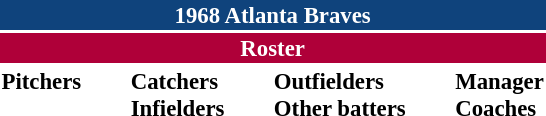<table class="toccolours" style="font-size: 95%;">
<tr>
<th colspan="10" style="background-color: #0f437c; color: white; text-align: center;">1968 Atlanta Braves</th>
</tr>
<tr>
<td colspan="10" style="background-color: #af0039; color: white; text-align: center;"><strong>Roster</strong></td>
</tr>
<tr>
<td valign="top"><strong>Pitchers</strong><br>















</td>
<td width="25px"></td>
<td valign="top"><strong>Catchers</strong><br>


<strong>Infielders</strong>








</td>
<td width="25px"></td>
<td valign="top"><strong>Outfielders</strong><br>







<strong>Other batters</strong>
</td>
<td width="25px"></td>
<td valign="top"><strong>Manager</strong><br>
<strong>Coaches</strong>



</td>
</tr>
</table>
